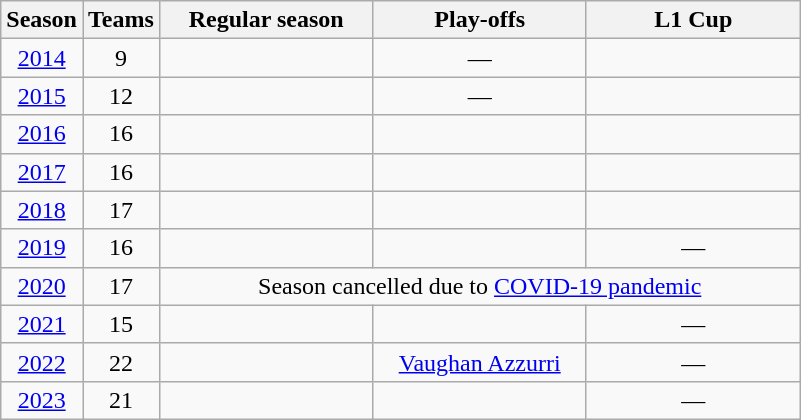<table class="wikitable" style="text-align:center;">
<tr>
<th width="40">Season</th>
<th>Teams</th>
<th style="width:135px;">Regular season</th>
<th style="width:135px;">Play-offs</th>
<th style="width:135px;">L1 Cup</th>
</tr>
<tr>
<td><a href='#'>2014</a></td>
<td>9</td>
<td></td>
<td>—</td>
<td></td>
</tr>
<tr>
<td><a href='#'>2015</a></td>
<td>12</td>
<td></td>
<td>—</td>
<td></td>
</tr>
<tr>
<td><a href='#'>2016</a></td>
<td>16</td>
<td></td>
<td></td>
<td></td>
</tr>
<tr>
<td><a href='#'>2017</a></td>
<td>16</td>
<td></td>
<td></td>
<td></td>
</tr>
<tr>
<td><a href='#'>2018</a></td>
<td>17</td>
<td></td>
<td></td>
<td></td>
</tr>
<tr>
<td><a href='#'>2019</a></td>
<td>16</td>
<td></td>
<td></td>
<td>—</td>
</tr>
<tr>
<td><a href='#'>2020</a></td>
<td>17</td>
<td colspan="3"style="text-align: center;">Season cancelled due to <a href='#'>COVID-19 pandemic</a></td>
</tr>
<tr>
<td><a href='#'>2021</a></td>
<td>15</td>
<td></td>
<td></td>
<td>—</td>
</tr>
<tr>
<td><a href='#'>2022</a></td>
<td>22</td>
<td></td>
<td><a href='#'>Vaughan Azzurri</a></td>
<td>—</td>
</tr>
<tr>
<td><a href='#'>2023</a></td>
<td>21</td>
<td></td>
<td></td>
<td>—</td>
</tr>
</table>
